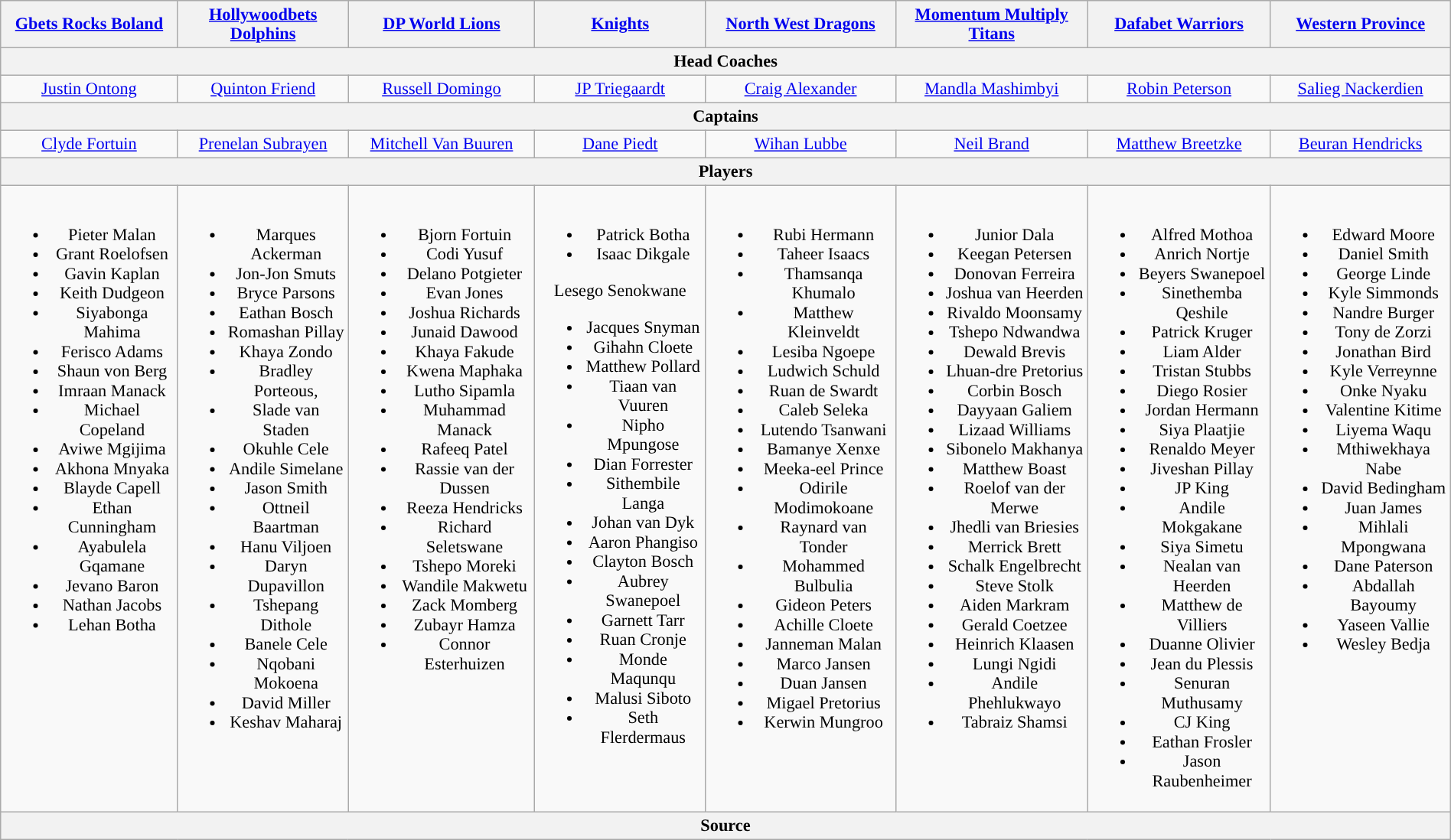<table class="wikitable" style="text-align:center;margin:auto;font-size:93%;">
<tr>
<th><a href='#'>Gbets Rocks Boland</a><br></th>
<th><a href='#'>Hollywoodbets Dolphins</a><br></th>
<th><a href='#'>DP World Lions</a><br></th>
<th><a href='#'>Knights</a></th>
<th><a href='#'>North West Dragons</a><br></th>
<th><a href='#'>Momentum Multiply Titans</a></th>
<th><a href='#'>Dafabet Warriors</a><br></th>
<th><a href='#'>Western Province</a></th>
</tr>
<tr class="sortbottom">
<th style="text-align: center" colspan=8><strong>Head Coaches</strong></th>
</tr>
<tr>
<td><a href='#'>Justin Ontong</a></td>
<td><a href='#'>Quinton Friend</a></td>
<td><a href='#'>Russell Domingo</a></td>
<td><a href='#'>JP Triegaardt</a></td>
<td><a href='#'>Craig Alexander</a></td>
<td><a href='#'>Mandla Mashimbyi</a></td>
<td><a href='#'>Robin Peterson</a></td>
<td><a href='#'>Salieg Nackerdien</a></td>
</tr>
<tr class="sortbottom">
<th style="text-align: center" colspan=8><strong>Captains</strong></th>
</tr>
<tr>
<td><a href='#'>Clyde Fortuin</a></td>
<td><a href='#'>Prenelan Subrayen</a></td>
<td><a href='#'>Mitchell Van Buuren</a></td>
<td><a href='#'>Dane Piedt</a></td>
<td><a href='#'>Wihan Lubbe</a></td>
<td><a href='#'>Neil Brand</a></td>
<td><a href='#'>Matthew Breetzke</a></td>
<td><a href='#'>Beuran Hendricks</a></td>
</tr>
<tr>
<th style="text-align: center" colspan=8><strong>Players</strong></th>
</tr>
<tr>
<td valign="top"><br><ul><li>Pieter Malan</li><li>Grant Roelofsen</li><li>Gavin Kaplan</li><li>Keith Dudgeon</li><li>Siyabonga Mahima</li><li>Ferisco Adams</li><li>Shaun von Berg</li><li>Imraan Manack</li><li>Michael Copeland</li><li>Aviwe Mgijima</li><li>Akhona Mnyaka</li><li>Blayde Capell</li><li>Ethan Cunningham</li><li>Ayabulela Gqamane</li><li>Jevano Baron</li><li>Nathan Jacobs</li><li>Lehan Botha</li></ul></td>
<td valign="top"><br><ul><li>Marques Ackerman</li><li>Jon-Jon Smuts</li><li>Bryce Parsons</li><li>Eathan Bosch</li><li>Romashan Pillay</li><li>Khaya Zondo</li><li>Bradley Porteous,</li><li>Slade van Staden</li><li>Okuhle Cele</li><li>Andile Simelane</li><li>Jason Smith</li><li>Ottneil Baartman</li><li>Hanu Viljoen</li><li>Daryn Dupavillon</li><li>Tshepang Dithole</li><li>Banele Cele</li><li>Nqobani Mokoena</li><li>David Miller</li><li>Keshav Maharaj</li></ul></td>
<td valign="top"><br><ul><li>Bjorn Fortuin</li><li>Codi Yusuf</li><li>Delano Potgieter</li><li>Evan Jones</li><li>Joshua Richards</li><li>Junaid Dawood</li><li>Khaya Fakude</li><li>Kwena Maphaka</li><li>Lutho Sipamla</li><li>Muhammad Manack</li><li>Rafeeq Patel</li><li>Rassie van der Dussen</li><li>Reeza Hendricks</li><li>Richard Seletswane</li><li>Tshepo Moreki</li><li>Wandile Makwetu</li><li>Zack Momberg</li><li>Zubayr Hamza</li><li>Connor Esterhuizen</li></ul></td>
<td valign="top"><br><ul><li>Patrick Botha</li><li>Isaac Dikgale</li></ul>Lesego Senokwane<ul><li>Jacques Snyman</li><li>Gihahn Cloete</li><li>Matthew Pollard</li><li>Tiaan van Vuuren</li><li>Nipho Mpungose</li><li>Dian Forrester</li><li>Sithembile Langa</li><li>Johan van Dyk</li><li>Aaron Phangiso</li><li>Clayton Bosch</li><li>Aubrey Swanepoel</li><li>Garnett Tarr</li><li>Ruan Cronje</li><li>Monde Maqunqu</li><li>Malusi Siboto</li><li>Seth Flerdermaus</li></ul></td>
<td valign="top"><br><ul><li>Rubi Hermann</li><li>Taheer Isaacs</li><li>Thamsanqa Khumalo</li><li>Matthew Kleinveldt</li><li>Lesiba Ngoepe</li><li>Ludwich Schuld</li><li>Ruan de Swardt</li><li>Caleb Seleka</li><li>Lutendo Tsanwani</li><li>Bamanye Xenxe</li><li>Meeka-eel Prince</li><li>Odirile Modimokoane</li><li>Raynard van Tonder</li><li>Mohammed Bulbulia</li><li>Gideon Peters</li><li>Achille Cloete</li><li>Janneman Malan</li><li>Marco Jansen</li><li>Duan Jansen</li><li>Migael Pretorius</li><li>Kerwin Mungroo</li></ul></td>
<td valign="top"><br><ul><li>Junior Dala</li><li>Keegan Petersen</li><li>Donovan Ferreira</li><li>Joshua van Heerden</li><li>Rivaldo Moonsamy</li><li>Tshepo Ndwandwa</li><li>Dewald Brevis</li><li>Lhuan-dre Pretorius</li><li>Corbin Bosch</li><li>Dayyaan Galiem</li><li>Lizaad Williams</li><li>Sibonelo Makhanya</li><li>Matthew Boast</li><li>Roelof van der Merwe</li><li>Jhedli van Briesies</li><li>Merrick Brett</li><li>Schalk Engelbrecht</li><li>Steve Stolk</li><li>Aiden Markram</li><li>Gerald Coetzee</li><li>Heinrich Klaasen</li><li>Lungi Ngidi</li><li>Andile Phehlukwayo</li><li>Tabraiz Shamsi</li></ul></td>
<td valign="top"><br><ul><li>Alfred Mothoa</li><li>Anrich Nortje</li><li>Beyers Swanepoel</li><li>Sinethemba Qeshile</li><li>Patrick Kruger</li><li>Liam Alder</li><li>Tristan Stubbs</li><li>Diego Rosier</li><li>Jordan Hermann</li><li>Siya Plaatjie</li><li>Renaldo Meyer</li><li>Jiveshan Pillay</li><li>JP King</li><li>Andile Mokgakane</li><li>Siya Simetu</li><li>Nealan van Heerden</li><li>Matthew de Villiers</li><li>Duanne Olivier</li><li>Jean du Plessis</li><li>Senuran Muthusamy</li><li>CJ King</li><li>Eathan Frosler</li><li>Jason Raubenheimer</li></ul></td>
<td valign="top"><br><ul><li>Edward Moore</li><li>Daniel Smith</li><li>George Linde</li><li>Kyle Simmonds</li><li>Nandre Burger</li><li>Tony de Zorzi</li><li>Jonathan Bird</li><li>Kyle Verreynne</li><li>Onke Nyaku</li><li>Valentine Kitime</li><li>Liyema Waqu</li><li>Mthiwekhaya Nabe</li><li>David Bedingham</li><li>Juan James</li><li>Mihlali Mpongwana</li><li>Dane Paterson</li><li>Abdallah Bayoumy</li><li>Yaseen Vallie</li><li>Wesley Bedja</li></ul></td>
</tr>
<tr>
<th style="text-align: center" colspan=8><strong>Source</strong> </th>
</tr>
</table>
